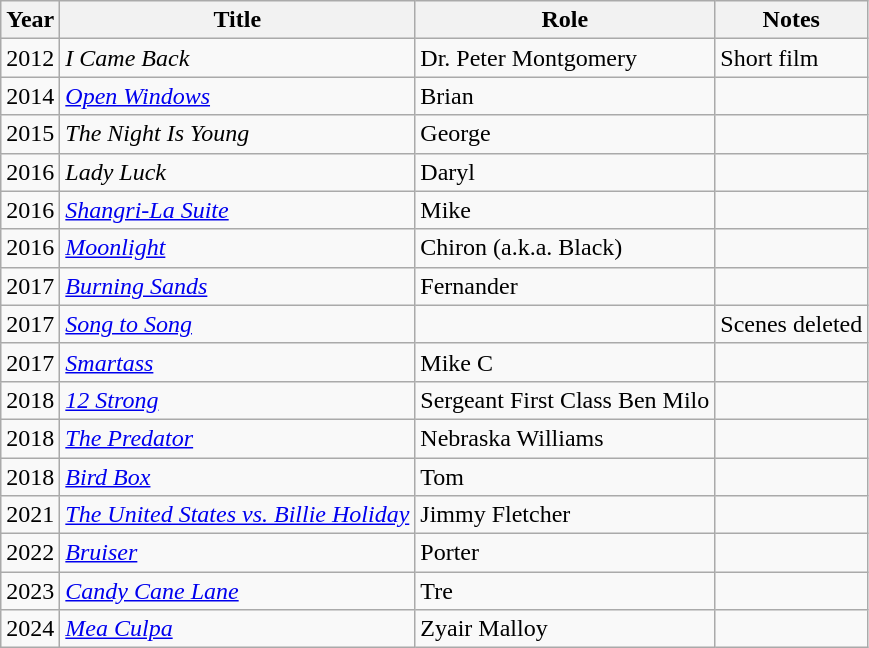<table class="wikitable sortable">
<tr>
<th>Year</th>
<th>Title</th>
<th>Role</th>
<th>Notes</th>
</tr>
<tr>
<td>2012</td>
<td><em>I Came Back</em></td>
<td>Dr. Peter Montgomery</td>
<td>Short film</td>
</tr>
<tr>
<td>2014</td>
<td><em><a href='#'>Open Windows</a></em></td>
<td>Brian</td>
<td></td>
</tr>
<tr>
<td>2015</td>
<td><em>The Night Is Young</em></td>
<td>George</td>
<td></td>
</tr>
<tr>
<td>2016</td>
<td><em>Lady Luck</em></td>
<td>Daryl</td>
<td></td>
</tr>
<tr>
<td>2016</td>
<td><em><a href='#'>Shangri-La Suite</a></em></td>
<td>Mike</td>
<td></td>
</tr>
<tr>
<td>2016</td>
<td><em><a href='#'>Moonlight</a></em></td>
<td>Chiron (a.k.a. Black)</td>
<td></td>
</tr>
<tr>
<td>2017</td>
<td><em><a href='#'>Burning Sands</a></em></td>
<td>Fernander</td>
<td></td>
</tr>
<tr>
<td>2017</td>
<td><em><a href='#'>Song to Song</a></em></td>
<td></td>
<td>Scenes deleted</td>
</tr>
<tr>
<td>2017</td>
<td><em><a href='#'>Smartass</a></em></td>
<td>Mike C</td>
<td></td>
</tr>
<tr>
<td>2018</td>
<td><em><a href='#'>12 Strong</a></em></td>
<td>Sergeant First Class Ben Milo</td>
<td></td>
</tr>
<tr>
<td>2018</td>
<td><em><a href='#'>The Predator</a></em></td>
<td>Nebraska Williams</td>
<td></td>
</tr>
<tr>
<td>2018</td>
<td><em><a href='#'>Bird Box</a></em></td>
<td>Tom</td>
<td></td>
</tr>
<tr>
<td>2021</td>
<td><em><a href='#'>The United States vs. Billie Holiday</a></em></td>
<td>Jimmy Fletcher</td>
<td></td>
</tr>
<tr>
<td>2022</td>
<td><em><a href='#'>Bruiser</a></em></td>
<td>Porter</td>
<td></td>
</tr>
<tr>
<td>2023</td>
<td><em><a href='#'>Candy Cane Lane</a></em></td>
<td>Tre</td>
<td></td>
</tr>
<tr>
<td>2024</td>
<td><em><a href='#'>Mea Culpa</a></em></td>
<td>Zyair Malloy</td>
<td></td>
</tr>
</table>
